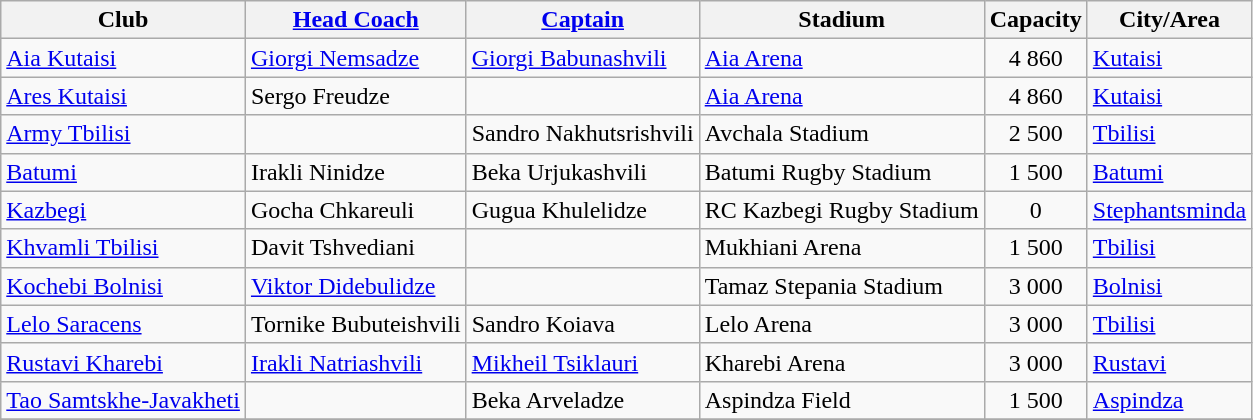<table class="wikitable sortable">
<tr>
<th>Club</th>
<th><a href='#'>Head Coach</a></th>
<th><a href='#'>Captain</a></th>
<th>Stadium</th>
<th>Capacity</th>
<th>City/Area</th>
</tr>
<tr>
<td><a href='#'>Aia Kutaisi</a></td>
<td> <a href='#'>Giorgi Nemsadze</a></td>
<td> <a href='#'>Giorgi Babunashvili</a></td>
<td><a href='#'>Aia Arena</a></td>
<td align="center">4 860</td>
<td><a href='#'>Kutaisi</a></td>
</tr>
<tr>
<td><a href='#'>Ares Kutaisi</a></td>
<td> Sergo Freudze</td>
<td></td>
<td><a href='#'>Aia Arena</a></td>
<td align=center>4 860</td>
<td><a href='#'>Kutaisi</a></td>
</tr>
<tr>
<td><a href='#'>Army Tbilisi</a></td>
<td></td>
<td> Sandro Nakhutsrishvili</td>
<td>Avchala Stadium</td>
<td align="center">2 500</td>
<td><a href='#'>Tbilisi</a></td>
</tr>
<tr>
<td><a href='#'>Batumi</a></td>
<td> Irakli Ninidze</td>
<td> Beka Urjukashvili</td>
<td>Batumi Rugby Stadium</td>
<td align="center">1 500</td>
<td><a href='#'>Batumi</a></td>
</tr>
<tr>
<td><a href='#'>Kazbegi</a></td>
<td> Gocha Chkareuli</td>
<td> Gugua Khulelidze</td>
<td>RC Kazbegi Rugby Stadium</td>
<td align=center>0</td>
<td><a href='#'>Stephantsminda</a></td>
</tr>
<tr>
<td><a href='#'>Khvamli Tbilisi</a></td>
<td> Davit Tshvediani</td>
<td></td>
<td>Mukhiani Arena</td>
<td align="center">1 500</td>
<td><a href='#'>Tbilisi</a></td>
</tr>
<tr>
<td><a href='#'>Kochebi Bolnisi</a></td>
<td> <a href='#'>Viktor Didebulidze</a></td>
<td></td>
<td>Tamaz Stepania Stadium</td>
<td align="center">3 000</td>
<td><a href='#'>Bolnisi</a></td>
</tr>
<tr>
<td><a href='#'>Lelo Saracens</a></td>
<td> Tornike Bubuteishvili</td>
<td> Sandro Koiava</td>
<td>Lelo Arena</td>
<td align="center">3 000</td>
<td><a href='#'>Tbilisi</a></td>
</tr>
<tr>
<td><a href='#'>Rustavi Kharebi</a></td>
<td> <a href='#'>Irakli Natriashvili</a></td>
<td> <a href='#'>Mikheil Tsiklauri</a></td>
<td>Kharebi Arena</td>
<td align="center">3 000</td>
<td><a href='#'>Rustavi</a></td>
</tr>
<tr>
<td><a href='#'>Tao Samtskhe-Javakheti</a></td>
<td></td>
<td> Beka Arveladze</td>
<td>Aspindza Field</td>
<td align="center">1 500</td>
<td><a href='#'>Aspindza</a></td>
</tr>
<tr>
</tr>
</table>
